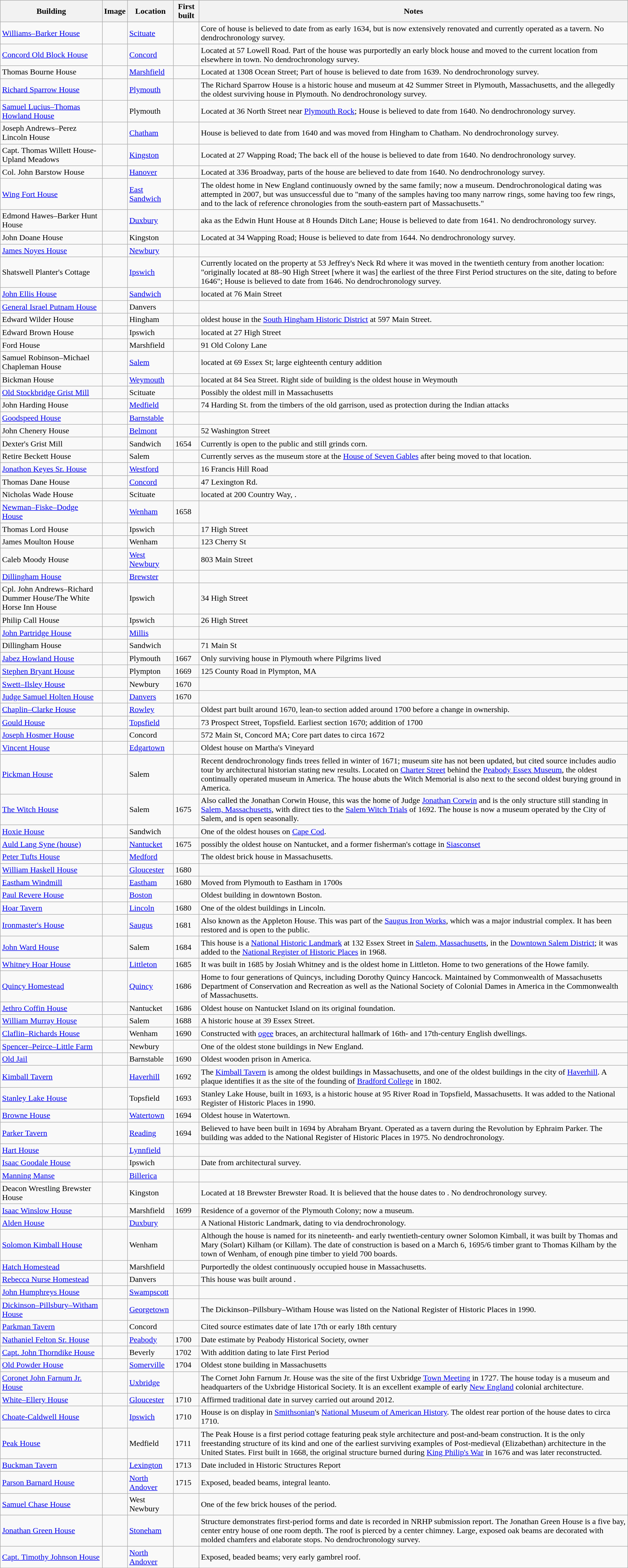<table class="wikitable sortable">
<tr>
<th>Building</th>
<th class="unsortable">Image</th>
<th>Location</th>
<th>First built</th>
<th class="unsortable">Notes</th>
</tr>
<tr>
<td><a href='#'>Williams–Barker House</a></td>
<td></td>
<td><a href='#'>Scituate</a></td>
<td></td>
<td>Core of house is believed to date from as early 1634, but is now extensively renovated and currently operated as a tavern. No dendrochronology survey.</td>
</tr>
<tr>
<td><a href='#'>Concord Old Block House</a></td>
<td></td>
<td><a href='#'>Concord</a></td>
<td></td>
<td>Located at 57 Lowell Road. Part of the house was purportedly an early block house and moved to the current location from elsewhere in town. No dendrochronology survey.</td>
</tr>
<tr>
<td>Thomas Bourne House</td>
<td></td>
<td><a href='#'>Marshfield</a></td>
<td></td>
<td>Located at 1308 Ocean Street; Part of house is believed to date from 1639. No dendrochronology survey.</td>
</tr>
<tr>
<td><a href='#'>Richard Sparrow House</a></td>
<td></td>
<td><a href='#'>Plymouth</a></td>
<td></td>
<td>The Richard Sparrow House is a historic house and museum at 42 Summer Street in Plymouth, Massachusetts, and the allegedly the oldest surviving house in Plymouth. No dendrochronology survey.</td>
</tr>
<tr>
<td><a href='#'>Samuel Lucius–Thomas Howland House</a></td>
<td></td>
<td>Plymouth</td>
<td></td>
<td>Located at 36 North Street near <a href='#'>Plymouth Rock</a>; House is believed to date from 1640. No dendrochronology survey.</td>
</tr>
<tr>
<td>Joseph Andrews–Perez Lincoln House</td>
<td></td>
<td><a href='#'>Chatham</a></td>
<td></td>
<td>House is believed to date from 1640 and was moved from Hingham to Chatham. No dendrochronology survey.</td>
</tr>
<tr>
<td>Capt. Thomas Willett House-Upland Meadows</td>
<td></td>
<td><a href='#'>Kingston</a></td>
<td></td>
<td>Located at 27 Wapping Road; The back ell of the house is believed to date from 1640. No dendrochronology survey.</td>
</tr>
<tr>
<td>Col. John Barstow House</td>
<td></td>
<td><a href='#'>Hanover</a></td>
<td></td>
<td>Located at 336 Broadway, parts of the house are believed to date from 1640. No dendrochronology survey.</td>
</tr>
<tr>
<td><a href='#'>Wing Fort House</a></td>
<td></td>
<td><a href='#'>East Sandwich</a></td>
<td></td>
<td>The oldest home in New England continuously owned by the same family; now a museum. Dendrochronological dating was attempted in 2007, but was unsuccessful due to "many of the samples having too many narrow rings, some having too few rings, and to the lack of reference chronologies from the south-eastern part of Massachusetts."</td>
</tr>
<tr>
<td>Edmond Hawes–Barker Hunt House</td>
<td></td>
<td><a href='#'>Duxbury</a></td>
<td></td>
<td>aka as the Edwin Hunt House at 8 Hounds Ditch Lane; House is believed to date from 1641. No dendrochronology survey.</td>
</tr>
<tr>
<td>John Doane House</td>
<td></td>
<td>Kingston</td>
<td></td>
<td>Located at 34 Wapping Road; House is believed to date from 1644. No dendrochronology survey.</td>
</tr>
<tr>
<td><a href='#'>James Noyes House</a></td>
<td></td>
<td><a href='#'>Newbury</a></td>
<td></td>
<td></td>
</tr>
<tr>
<td>Shatswell Planter's Cottage</td>
<td></td>
<td><a href='#'>Ipswich</a></td>
<td></td>
<td>Currently located on the property at 53 Jeffrey's Neck Rd where it was moved in the twentieth century from another location: "originally located at 88–90 High Street [where it was] the earliest of the three First Period structures on the site, dating to before 1646"; House is believed to date from 1646. No dendrochronology survey.</td>
</tr>
<tr>
<td><a href='#'>John Ellis House</a></td>
<td></td>
<td><a href='#'>Sandwich</a></td>
<td></td>
<td>located at 76 Main Street</td>
</tr>
<tr>
<td><a href='#'>General Israel Putnam House</a></td>
<td></td>
<td>Danvers</td>
<td></td>
<td></td>
</tr>
<tr>
<td>Edward Wilder House</td>
<td></td>
<td>Hingham</td>
<td></td>
<td>oldest house in the <a href='#'>South Hingham Historic District</a> at 597 Main Street.</td>
</tr>
<tr>
<td>Edward Brown House</td>
<td></td>
<td>Ipswich</td>
<td></td>
<td>located at 27 High Street</td>
</tr>
<tr>
<td>Ford House</td>
<td></td>
<td>Marshfield</td>
<td></td>
<td>91 Old Colony Lane</td>
</tr>
<tr>
<td>Samuel Robinson–Michael Chapleman House</td>
<td></td>
<td><a href='#'>Salem</a></td>
<td></td>
<td>located at 69 Essex St; large eighteenth century addition</td>
</tr>
<tr>
<td>Bickman House</td>
<td></td>
<td><a href='#'>Weymouth</a></td>
<td></td>
<td>located at 84 Sea Street. Right side of building is the oldest house in Weymouth</td>
</tr>
<tr>
<td><a href='#'>Old Stockbridge Grist Mill</a></td>
<td></td>
<td>Scituate</td>
<td></td>
<td>Possibly the oldest mill in Massachusetts</td>
</tr>
<tr>
<td>John Harding House</td>
<td></td>
<td><a href='#'>Medfield</a></td>
<td></td>
<td>74 Harding St. from the timbers of the old garrison, used as protection during the Indian attacks </td>
</tr>
<tr>
<td><a href='#'>Goodspeed House</a></td>
<td></td>
<td><a href='#'>Barnstable</a></td>
<td></td>
<td></td>
</tr>
<tr>
<td>John Chenery House</td>
<td></td>
<td><a href='#'>Belmont</a></td>
<td></td>
<td>52 Washington Street</td>
</tr>
<tr>
<td>Dexter's Grist Mill</td>
<td></td>
<td>Sandwich</td>
<td>1654</td>
<td>Currently is open to the public and still grinds corn.</td>
</tr>
<tr>
<td>Retire Beckett House</td>
<td></td>
<td>Salem</td>
<td></td>
<td>Currently serves as the museum store at the <a href='#'>House of Seven Gables</a> after being moved to that location.</td>
</tr>
<tr>
<td><a href='#'>Jonathon Keyes Sr. House</a></td>
<td></td>
<td><a href='#'>Westford</a></td>
<td></td>
<td>16 Francis Hill Road</td>
</tr>
<tr>
<td>Thomas Dane House</td>
<td></td>
<td><a href='#'>Concord</a></td>
<td></td>
<td>47 Lexington Rd.</td>
</tr>
<tr>
<td>Nicholas Wade House</td>
<td></td>
<td>Scituate</td>
<td></td>
<td>located at 200 Country Way, .</td>
</tr>
<tr>
<td><a href='#'>Newman–Fiske–Dodge House</a></td>
<td></td>
<td><a href='#'>Wenham</a></td>
<td>1658</td>
<td></td>
</tr>
<tr>
<td>Thomas Lord House</td>
<td></td>
<td>Ipswich</td>
<td></td>
<td>17 High Street</td>
</tr>
<tr>
<td>James Moulton House</td>
<td></td>
<td>Wenham</td>
<td></td>
<td>123 Cherry St</td>
</tr>
<tr>
<td>Caleb Moody House</td>
<td></td>
<td><a href='#'>West Newbury</a></td>
<td></td>
<td>803 Main Street</td>
</tr>
<tr>
<td><a href='#'>Dillingham House</a></td>
<td></td>
<td><a href='#'>Brewster</a></td>
<td></td>
<td></td>
</tr>
<tr>
<td>Cpl. John Andrews–Richard Dummer House/The White Horse Inn House</td>
<td></td>
<td>Ipswich</td>
<td></td>
<td>34 High Street</td>
</tr>
<tr>
<td>Philip Call House</td>
<td></td>
<td>Ipswich</td>
<td></td>
<td>26 High Street</td>
</tr>
<tr>
<td><a href='#'>John Partridge House</a></td>
<td></td>
<td><a href='#'>Millis</a></td>
<td></td>
<td></td>
</tr>
<tr>
<td>Dillingham House</td>
<td></td>
<td>Sandwich</td>
<td></td>
<td>71 Main St</td>
</tr>
<tr>
<td><a href='#'>Jabez Howland House</a></td>
<td></td>
<td>Plymouth</td>
<td>1667</td>
<td>Only surviving house in Plymouth where Pilgrims lived</td>
</tr>
<tr>
<td><a href='#'>Stephen Bryant House</a></td>
<td></td>
<td>Plympton</td>
<td>1669</td>
<td>125 County Road in Plympton, MA</td>
</tr>
<tr>
<td><a href='#'>Swett–Ilsley House</a></td>
<td></td>
<td>Newbury</td>
<td>1670</td>
<td></td>
</tr>
<tr>
<td><a href='#'>Judge Samuel Holten House</a></td>
<td></td>
<td><a href='#'>Danvers</a></td>
<td>1670</td>
<td></td>
</tr>
<tr>
<td><a href='#'>Chaplin–Clarke House</a></td>
<td></td>
<td><a href='#'>Rowley</a></td>
<td></td>
<td>Oldest part built around 1670, lean-to section added around 1700 before a change in ownership.</td>
</tr>
<tr>
<td><a href='#'>Gould House</a></td>
<td></td>
<td><a href='#'>Topsfield</a></td>
<td></td>
<td>73 Prospect Street, Topsfield. Earliest section 1670; addition of 1700</td>
</tr>
<tr>
<td><a href='#'>Joseph Hosmer House</a></td>
<td></td>
<td>Concord</td>
<td></td>
<td>572 Main St, Concord MA; Core part dates to circa 1672 </td>
</tr>
<tr>
<td><a href='#'>Vincent House</a></td>
<td></td>
<td><a href='#'>Edgartown</a></td>
<td></td>
<td>Oldest house on Martha's Vineyard</td>
</tr>
<tr>
<td><a href='#'>Pickman House</a></td>
<td></td>
<td>Salem</td>
<td></td>
<td>Recent dendrochronology finds trees felled in winter of 1671; museum site has not been updated, but cited source includes audio tour by architectural historian stating new results. Located on <a href='#'>Charter Street</a> behind the <a href='#'>Peabody Essex Museum</a>, the oldest continually operated museum in America. The house abuts the Witch Memorial is also next to the second oldest burying ground in America.</td>
</tr>
<tr>
<td><a href='#'>The Witch House</a></td>
<td></td>
<td>Salem</td>
<td>1675</td>
<td>Also called the Jonathan Corwin House, this was the home of Judge <a href='#'>Jonathan Corwin</a>   and is the only structure still standing in <a href='#'>Salem, Massachusetts</a>, with direct ties to the <a href='#'>Salem Witch Trials</a> of 1692. The house is now a museum operated by the City of Salem, and is open seasonally.</td>
</tr>
<tr>
<td><a href='#'>Hoxie House</a></td>
<td></td>
<td>Sandwich</td>
<td></td>
<td>One of the oldest houses on <a href='#'>Cape Cod</a>.</td>
</tr>
<tr>
<td><a href='#'>Auld Lang Syne (house)</a></td>
<td></td>
<td><a href='#'>Nantucket</a></td>
<td>1675</td>
<td>possibly the oldest house on Nantucket, and a former fisherman's cottage in <a href='#'>Siasconset</a></td>
</tr>
<tr>
<td><a href='#'>Peter Tufts House</a></td>
<td></td>
<td><a href='#'>Medford</a></td>
<td></td>
<td>The oldest brick house in Massachusetts.</td>
</tr>
<tr>
<td><a href='#'>William Haskell House</a></td>
<td></td>
<td><a href='#'>Gloucester</a></td>
<td>1680</td>
<td></td>
</tr>
<tr>
<td><a href='#'>Eastham Windmill</a></td>
<td></td>
<td><a href='#'>Eastham</a></td>
<td>1680</td>
<td>Moved from Plymouth to Eastham in 1700s</td>
</tr>
<tr>
<td><a href='#'>Paul Revere House</a></td>
<td></td>
<td><a href='#'>Boston</a></td>
<td></td>
<td>Oldest building in downtown Boston.</td>
</tr>
<tr>
<td><a href='#'>Hoar Tavern</a></td>
<td></td>
<td><a href='#'>Lincoln</a></td>
<td>1680</td>
<td>One of the oldest buildings in Lincoln.</td>
</tr>
<tr>
<td><a href='#'>Ironmaster's House</a></td>
<td></td>
<td><a href='#'>Saugus</a></td>
<td>1681</td>
<td>Also known as the Appleton House.  This was part of the <a href='#'>Saugus Iron Works</a>, which was a major industrial complex.  It has been restored and is open to the public.</td>
</tr>
<tr>
<td><a href='#'>John Ward House</a></td>
<td></td>
<td>Salem</td>
<td>1684</td>
<td>This house is a <a href='#'>National Historic Landmark</a> at 132 Essex Street in <a href='#'>Salem, Massachusetts</a>, in the <a href='#'>Downtown Salem District</a>; it was added to the <a href='#'>National Register of Historic Places</a> in 1968.</td>
</tr>
<tr>
<td><a href='#'>Whitney Hoar House</a></td>
<td></td>
<td><a href='#'>Littleton</a></td>
<td>1685</td>
<td>It was built in 1685 by Josiah Whitney and is the oldest home in Littleton. Home to two generations of the Howe family.</td>
</tr>
<tr>
<td><a href='#'>Quincy Homestead</a></td>
<td></td>
<td><a href='#'>Quincy</a></td>
<td>1686</td>
<td>Home to four generations of Quincys, including Dorothy Quincy Hancock. Maintained by Commonwealth of Massachusetts Department of Conservation and Recreation as well as the National Society of Colonial Dames in America in the Commonwealth of Massachusetts.</td>
</tr>
<tr>
<td><a href='#'>Jethro Coffin House</a></td>
<td></td>
<td>Nantucket</td>
<td>1686</td>
<td>Oldest house on Nantucket Island on its original foundation.</td>
</tr>
<tr>
<td><a href='#'>William Murray House</a></td>
<td></td>
<td>Salem</td>
<td>1688</td>
<td>A historic house at 39 Essex Street.</td>
</tr>
<tr>
<td><a href='#'>Claflin–Richards House</a></td>
<td></td>
<td>Wenham</td>
<td>1690</td>
<td>Constructed with <a href='#'>ogee</a> braces, an architectural hallmark of 16th- and 17th-century English dwellings.</td>
</tr>
<tr>
<td><a href='#'>Spencer–Peirce–Little Farm</a></td>
<td></td>
<td>Newbury</td>
<td></td>
<td>One of the oldest stone buildings in New England.</td>
</tr>
<tr>
<td><a href='#'>Old Jail</a></td>
<td></td>
<td>Barnstable</td>
<td>1690</td>
<td>Oldest wooden prison in America.</td>
</tr>
<tr>
<td><a href='#'>Kimball Tavern</a></td>
<td></td>
<td><a href='#'>Haverhill</a></td>
<td>1692</td>
<td>The <a href='#'>Kimball Tavern</a> is among the oldest buildings in Massachusetts, and one of the oldest buildings in the city of <a href='#'>Haverhill</a>. A plaque identifies it as the site of the founding of <a href='#'>Bradford College</a> in 1802.</td>
</tr>
<tr>
<td><a href='#'>Stanley Lake House</a></td>
<td></td>
<td>Topsfield</td>
<td>1693</td>
<td>Stanley Lake House, built in 1693, is a historic house at 95 River Road in Topsfield, Massachusetts. It was added to the National Register of Historic Places in 1990.</td>
</tr>
<tr>
<td><a href='#'>Browne House</a></td>
<td></td>
<td><a href='#'>Watertown</a></td>
<td>1694</td>
<td>Oldest house in Watertown.</td>
</tr>
<tr>
<td><a href='#'>Parker Tavern</a></td>
<td></td>
<td><a href='#'>Reading</a></td>
<td>1694</td>
<td>Believed to have been built in 1694 by Abraham Bryant. Operated as a tavern during the Revolution by Ephraim Parker. The building was added to the National Register of Historic Places in 1975. No dendrochronology.</td>
</tr>
<tr>
<td><a href='#'>Hart House</a></td>
<td></td>
<td><a href='#'>Lynnfield</a></td>
<td></td>
<td></td>
</tr>
<tr>
<td><a href='#'>Isaac Goodale House</a></td>
<td></td>
<td>Ipswich</td>
<td></td>
<td>Date from architectural survey. </td>
</tr>
<tr>
<td><a href='#'>Manning Manse</a></td>
<td></td>
<td><a href='#'>Billerica</a></td>
<td></td>
<td></td>
</tr>
<tr>
<td>Deacon Wrestling Brewster House</td>
<td></td>
<td>Kingston</td>
<td></td>
<td>Located at 18 Brewster Brewster Road. It is believed that the house dates to . No dendrochronology survey.</td>
</tr>
<tr>
<td><a href='#'>Isaac Winslow House</a></td>
<td></td>
<td>Marshfield</td>
<td>1699</td>
<td>Residence of a governor of the Plymouth Colony; now a museum.</td>
</tr>
<tr>
<td><a href='#'>Alden House</a></td>
<td></td>
<td><a href='#'>Duxbury</a></td>
<td></td>
<td>A National Historic Landmark, dating to  via dendrochronology.</td>
</tr>
<tr>
<td><a href='#'>Solomon Kimball House</a></td>
<td></td>
<td>Wenham</td>
<td></td>
<td>Although the house is named for its nineteenth- and early twentieth-century owner Solomon Kimball, it was built by Thomas and Mary (Solart) Kilham (or Killam). The date of construction is based on a March 6, 1695/6 timber grant to Thomas Kilham by the town of Wenham, of enough pine timber to yield 700 boards.</td>
</tr>
<tr>
<td><a href='#'>Hatch Homestead</a></td>
<td></td>
<td>Marshfield</td>
<td></td>
<td>Purportedly the oldest continuously occupied house in Massachusetts.</td>
</tr>
<tr>
<td><a href='#'>Rebecca Nurse Homestead</a></td>
<td></td>
<td>Danvers</td>
<td></td>
<td>This house was built around .</td>
</tr>
<tr>
<td><a href='#'>John Humphreys House</a></td>
<td></td>
<td><a href='#'>Swampscott</a></td>
<td></td>
<td></td>
</tr>
<tr>
<td><a href='#'>Dickinson–Pillsbury–Witham House</a></td>
<td></td>
<td><a href='#'>Georgetown</a></td>
<td></td>
<td>The Dickinson–Pillsbury–Witham House was listed on the National Register of Historic Places in 1990.</td>
</tr>
<tr>
<td><a href='#'>Parkman Tavern</a></td>
<td></td>
<td>Concord</td>
<td></td>
<td>Cited source estimates date of late 17th or early 18th century</td>
</tr>
<tr>
<td><a href='#'>Nathaniel Felton Sr. House</a></td>
<td></td>
<td><a href='#'>Peabody</a></td>
<td>1700</td>
<td>Date estimate by Peabody Historical Society, owner</td>
</tr>
<tr>
<td><a href='#'>Capt. John Thorndike House</a></td>
<td></td>
<td>Beverly</td>
<td>1702</td>
<td>With addition dating to late First Period</td>
</tr>
<tr>
<td><a href='#'>Old Powder House</a></td>
<td></td>
<td><a href='#'>Somerville</a></td>
<td>1704</td>
<td>Oldest stone building in Massachusetts</td>
</tr>
<tr>
<td><a href='#'>Coronet John Farnum Jr. House</a></td>
<td></td>
<td><a href='#'>Uxbridge</a></td>
<td></td>
<td>The Cornet John Farnum Jr. House was the site of the first Uxbridge <a href='#'>Town Meeting</a> in 1727. The house today is a museum and headquarters of the Uxbridge Historical Society.  It is an excellent example of early <a href='#'>New England</a> colonial architecture.</td>
</tr>
<tr>
<td><a href='#'>White–Ellery House</a></td>
<td></td>
<td><a href='#'>Gloucester</a></td>
<td>1710</td>
<td>Affirmed traditional date in survey carried out around 2012.</td>
</tr>
<tr>
<td><a href='#'>Choate-Caldwell House</a></td>
<td></td>
<td><a href='#'>Ipswich</a></td>
<td>1710</td>
<td>House is on display in <a href='#'>Smithsonian</a>'s <a href='#'>National Museum of American History</a>. The oldest rear portion of the house dates to circa 1710.</td>
</tr>
<tr>
<td><a href='#'>Peak House</a></td>
<td></td>
<td>Medfield</td>
<td>1711</td>
<td>The Peak House is a first period cottage featuring peak style architecture and post-and-beam construction. It is the only freestanding structure of its kind and one of the earliest surviving examples of Post-medieval (Elizabethan) architecture in the United States. First built in 1668, the original structure burned during <a href='#'>King Philip's War</a> in 1676 and was later reconstructed.</td>
</tr>
<tr>
<td><a href='#'>Buckman Tavern</a></td>
<td></td>
<td><a href='#'>Lexington</a></td>
<td>1713</td>
<td>Date included in Historic Structures Report</td>
</tr>
<tr>
<td><a href='#'>Parson Barnard House</a></td>
<td></td>
<td><a href='#'>North Andover</a></td>
<td>1715</td>
<td>Exposed, beaded beams, integral leanto.</td>
</tr>
<tr>
<td><a href='#'>Samuel Chase House</a></td>
<td></td>
<td>West Newbury</td>
<td></td>
<td>One of the few brick houses of the period.</td>
</tr>
<tr>
<td><a href='#'>Jonathan Green House</a></td>
<td></td>
<td><a href='#'>Stoneham</a></td>
<td></td>
<td>Structure demonstrates first-period forms and date is recorded in NRHP submission report. The Jonathan Green House is a five bay, center entry house of one room depth. The roof is pierced by a center chimney. Large, exposed oak beams are decorated with molded chamfers and elaborate stops. No dendrochronology survey.</td>
</tr>
<tr>
<td><a href='#'>Capt. Timothy Johnson House</a></td>
<td></td>
<td><a href='#'>North Andover</a></td>
<td></td>
<td>Exposed, beaded beams; very early gambrel roof. </td>
</tr>
</table>
